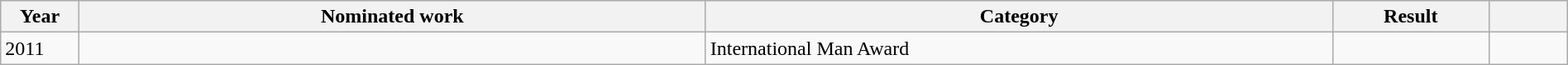<table class="wikitable" style="width:100%;">
<tr>
<th width=5%>Year</th>
<th style="width:40%;">Nominated work</th>
<th style="width:40%;">Category</th>
<th style="width:10%;">Result</th>
<th width=5%></th>
</tr>
<tr>
<td>2011</td>
<td></td>
<td>International Man Award</td>
<td></td>
<td style="text-align:center;"></td>
</tr>
</table>
